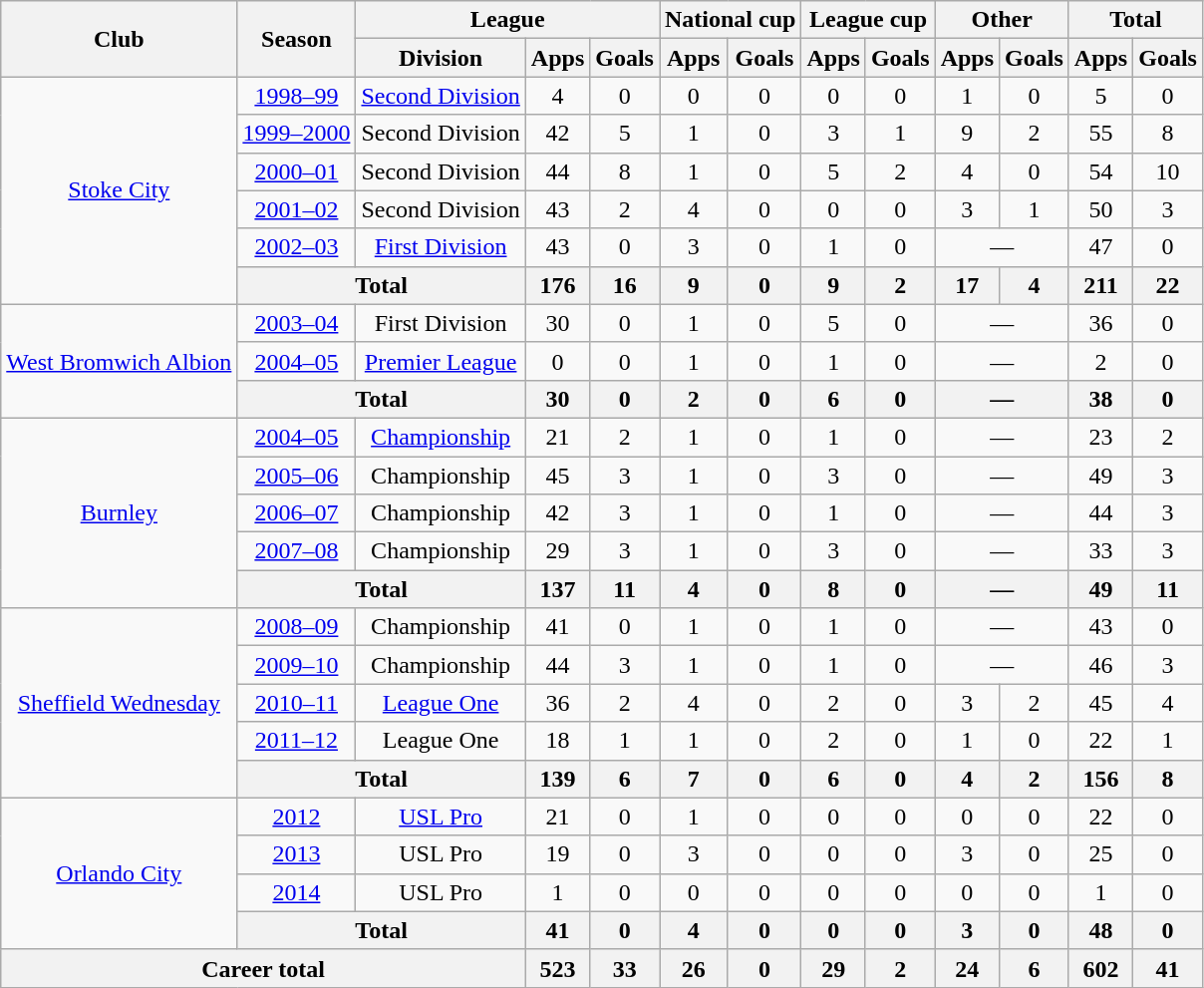<table class="wikitable" style="text-align: center;">
<tr>
<th rowspan="2">Club</th>
<th rowspan="2">Season</th>
<th colspan="3">League</th>
<th colspan="2">National cup</th>
<th colspan="2">League cup</th>
<th colspan="2">Other</th>
<th colspan="2">Total</th>
</tr>
<tr>
<th>Division</th>
<th>Apps</th>
<th>Goals</th>
<th>Apps</th>
<th>Goals</th>
<th>Apps</th>
<th>Goals</th>
<th>Apps</th>
<th>Goals</th>
<th>Apps</th>
<th>Goals</th>
</tr>
<tr>
<td rowspan="6"><a href='#'>Stoke City</a></td>
<td><a href='#'>1998–99</a></td>
<td><a href='#'>Second Division</a></td>
<td>4</td>
<td>0</td>
<td>0</td>
<td>0</td>
<td>0</td>
<td>0</td>
<td>1</td>
<td>0</td>
<td>5</td>
<td>0</td>
</tr>
<tr>
<td><a href='#'>1999–2000</a></td>
<td>Second Division</td>
<td>42</td>
<td>5</td>
<td>1</td>
<td>0</td>
<td>3</td>
<td>1</td>
<td>9</td>
<td>2</td>
<td>55</td>
<td>8</td>
</tr>
<tr>
<td><a href='#'>2000–01</a></td>
<td>Second Division</td>
<td>44</td>
<td>8</td>
<td>1</td>
<td>0</td>
<td>5</td>
<td>2</td>
<td>4</td>
<td>0</td>
<td>54</td>
<td>10</td>
</tr>
<tr>
<td><a href='#'>2001–02</a></td>
<td>Second Division</td>
<td>43</td>
<td>2</td>
<td>4</td>
<td>0</td>
<td>0</td>
<td>0</td>
<td>3</td>
<td>1</td>
<td>50</td>
<td>3</td>
</tr>
<tr>
<td><a href='#'>2002–03</a></td>
<td><a href='#'>First Division</a></td>
<td>43</td>
<td>0</td>
<td>3</td>
<td>0</td>
<td>1</td>
<td>0</td>
<td colspan="2">—</td>
<td>47</td>
<td>0</td>
</tr>
<tr>
<th colspan="2">Total</th>
<th>176</th>
<th>16</th>
<th>9</th>
<th>0</th>
<th>9</th>
<th>2</th>
<th>17</th>
<th>4</th>
<th>211</th>
<th>22</th>
</tr>
<tr>
<td rowspan="3"><a href='#'>West Bromwich Albion</a></td>
<td><a href='#'>2003–04</a></td>
<td>First Division</td>
<td>30</td>
<td>0</td>
<td>1</td>
<td>0</td>
<td>5</td>
<td>0</td>
<td colspan="2">—</td>
<td>36</td>
<td>0</td>
</tr>
<tr>
<td><a href='#'>2004–05</a></td>
<td><a href='#'>Premier League</a></td>
<td>0</td>
<td>0</td>
<td>1</td>
<td>0</td>
<td>1</td>
<td>0</td>
<td colspan="2">—</td>
<td>2</td>
<td>0</td>
</tr>
<tr>
<th colspan="2">Total</th>
<th>30</th>
<th>0</th>
<th>2</th>
<th>0</th>
<th>6</th>
<th>0</th>
<th colspan="2">—</th>
<th>38</th>
<th>0</th>
</tr>
<tr>
<td rowspan="5"><a href='#'>Burnley</a></td>
<td><a href='#'>2004–05</a></td>
<td><a href='#'>Championship</a></td>
<td>21</td>
<td>2</td>
<td>1</td>
<td>0</td>
<td>1</td>
<td>0</td>
<td colspan="2">—</td>
<td>23</td>
<td>2</td>
</tr>
<tr>
<td><a href='#'>2005–06</a></td>
<td>Championship</td>
<td>45</td>
<td>3</td>
<td>1</td>
<td>0</td>
<td>3</td>
<td>0</td>
<td colspan="2">—</td>
<td>49</td>
<td>3</td>
</tr>
<tr>
<td><a href='#'>2006–07</a></td>
<td>Championship</td>
<td>42</td>
<td>3</td>
<td>1</td>
<td>0</td>
<td>1</td>
<td>0</td>
<td colspan="2">—</td>
<td>44</td>
<td>3</td>
</tr>
<tr>
<td><a href='#'>2007–08</a></td>
<td>Championship</td>
<td>29</td>
<td>3</td>
<td>1</td>
<td>0</td>
<td>3</td>
<td>0</td>
<td colspan="2">—</td>
<td>33</td>
<td>3</td>
</tr>
<tr>
<th colspan="2">Total</th>
<th>137</th>
<th>11</th>
<th>4</th>
<th>0</th>
<th>8</th>
<th>0</th>
<th colspan="2">—</th>
<th>49</th>
<th>11</th>
</tr>
<tr>
<td rowspan="5"><a href='#'>Sheffield Wednesday</a></td>
<td><a href='#'>2008–09</a></td>
<td>Championship</td>
<td>41</td>
<td>0</td>
<td>1</td>
<td>0</td>
<td>1</td>
<td>0</td>
<td colspan="2">—</td>
<td>43</td>
<td>0</td>
</tr>
<tr>
<td><a href='#'>2009–10</a></td>
<td>Championship</td>
<td>44</td>
<td>3</td>
<td>1</td>
<td>0</td>
<td>1</td>
<td>0</td>
<td colspan="2">—</td>
<td>46</td>
<td>3</td>
</tr>
<tr>
<td><a href='#'>2010–11</a></td>
<td><a href='#'>League One</a></td>
<td>36</td>
<td>2</td>
<td>4</td>
<td>0</td>
<td>2</td>
<td>0</td>
<td>3</td>
<td>2</td>
<td>45</td>
<td>4</td>
</tr>
<tr>
<td><a href='#'>2011–12</a></td>
<td>League One</td>
<td>18</td>
<td>1</td>
<td>1</td>
<td>0</td>
<td>2</td>
<td>0</td>
<td>1</td>
<td>0</td>
<td>22</td>
<td>1</td>
</tr>
<tr>
<th colspan="2">Total</th>
<th>139</th>
<th>6</th>
<th>7</th>
<th>0</th>
<th>6</th>
<th>0</th>
<th>4</th>
<th>2</th>
<th>156</th>
<th>8</th>
</tr>
<tr>
<td rowspan="4"><a href='#'>Orlando City</a></td>
<td><a href='#'>2012</a></td>
<td><a href='#'>USL Pro</a></td>
<td>21</td>
<td>0</td>
<td>1</td>
<td>0</td>
<td>0</td>
<td>0</td>
<td>0</td>
<td>0</td>
<td>22</td>
<td>0</td>
</tr>
<tr>
<td><a href='#'>2013</a></td>
<td>USL Pro</td>
<td>19</td>
<td>0</td>
<td>3</td>
<td>0</td>
<td>0</td>
<td>0</td>
<td>3</td>
<td>0</td>
<td>25</td>
<td>0</td>
</tr>
<tr>
<td><a href='#'>2014</a></td>
<td>USL Pro</td>
<td>1</td>
<td>0</td>
<td>0</td>
<td>0</td>
<td>0</td>
<td>0</td>
<td>0</td>
<td>0</td>
<td>1</td>
<td>0</td>
</tr>
<tr>
<th colspan="2">Total</th>
<th>41</th>
<th>0</th>
<th>4</th>
<th>0</th>
<th>0</th>
<th>0</th>
<th>3</th>
<th>0</th>
<th>48</th>
<th>0</th>
</tr>
<tr>
<th colspan="3">Career total</th>
<th>523</th>
<th>33</th>
<th>26</th>
<th>0</th>
<th>29</th>
<th>2</th>
<th>24</th>
<th>6</th>
<th>602</th>
<th>41</th>
</tr>
</table>
